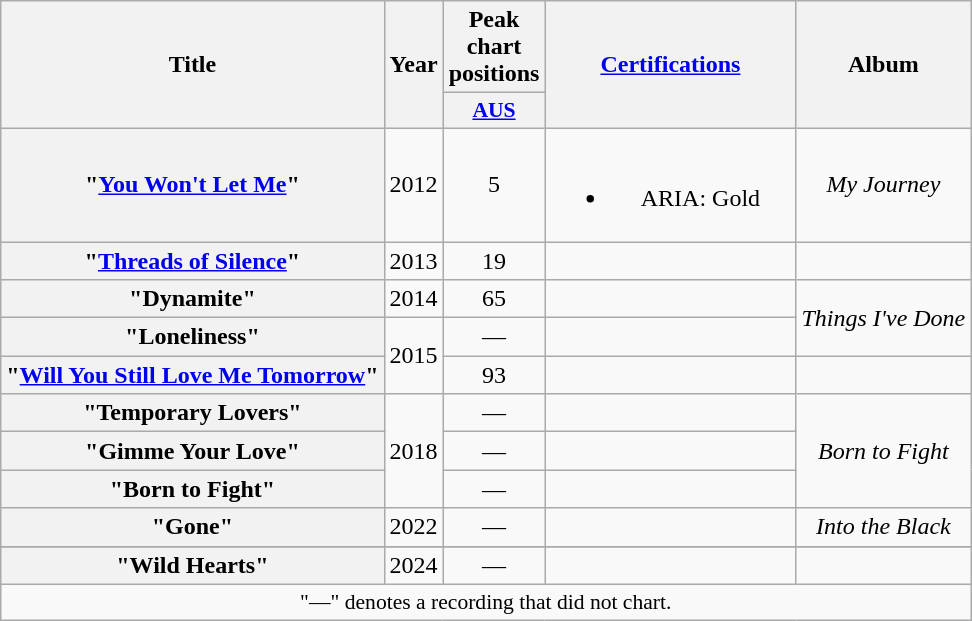<table class="wikitable plainrowheaders" style="text-align:center;" border="1">
<tr>
<th scope="col" rowspan="2">Title</th>
<th scope="col" rowspan="2">Year</th>
<th scope="col" colspan="1">Peak chart positions</th>
<th scope="col" rowspan="2" style="width:10em;"><a href='#'>Certifications</a></th>
<th scope="col" rowspan="2">Album</th>
</tr>
<tr>
<th scope="col" style="width:3em;font-size:90%;"><a href='#'>AUS</a><br></th>
</tr>
<tr>
<th scope="row">"<a href='#'>You Won't Let Me</a>"</th>
<td>2012</td>
<td>5</td>
<td><br><ul><li>ARIA: Gold</li></ul></td>
<td><em>My Journey</em></td>
</tr>
<tr>
<th scope="row">"<a href='#'>Threads of Silence</a>"</th>
<td>2013</td>
<td>19</td>
<td></td>
<td></td>
</tr>
<tr>
<th scope="row">"Dynamite"</th>
<td>2014</td>
<td>65</td>
<td></td>
<td rowspan="2"><em>Things I've Done</em></td>
</tr>
<tr>
<th scope="row">"Loneliness"</th>
<td rowspan="2">2015</td>
<td>—</td>
<td></td>
</tr>
<tr>
<th scope="row">"<a href='#'>Will You Still Love Me Tomorrow</a>"</th>
<td>93</td>
<td></td>
<td></td>
</tr>
<tr>
<th scope="row">"Temporary Lovers"</th>
<td rowspan="3">2018</td>
<td>—</td>
<td></td>
<td rowspan="3"><em>Born to Fight</em></td>
</tr>
<tr>
<th scope="row">"Gimme Your Love"</th>
<td>—</td>
<td></td>
</tr>
<tr>
<th scope="row">"Born to Fight"</th>
<td>—</td>
<td></td>
</tr>
<tr>
<th scope="row">"Gone"</th>
<td>2022</td>
<td>—</td>
<td></td>
<td><em>Into the Black</em></td>
</tr>
<tr>
</tr>
<tr>
<th scope="row">"Wild Hearts"</th>
<td>2024</td>
<td>—</td>
<td></td>
<td></td>
</tr>
<tr>
<td colspan="9" style="font-size:90%">"—" denotes a recording that did not chart.</td>
</tr>
</table>
